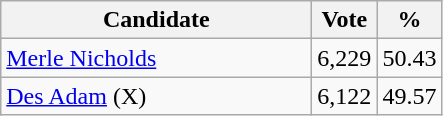<table class="wikitable">
<tr>
<th bgcolor="#DDDDFF" width="200px">Candidate</th>
<th bgcolor="#DDDDFF">Vote</th>
<th bgcolor="#DDDDFF">%</th>
</tr>
<tr>
<td><a href='#'>Merle Nicholds</a></td>
<td>6,229</td>
<td>50.43</td>
</tr>
<tr>
<td><a href='#'>Des Adam</a> (X)</td>
<td>6,122</td>
<td>49.57</td>
</tr>
</table>
